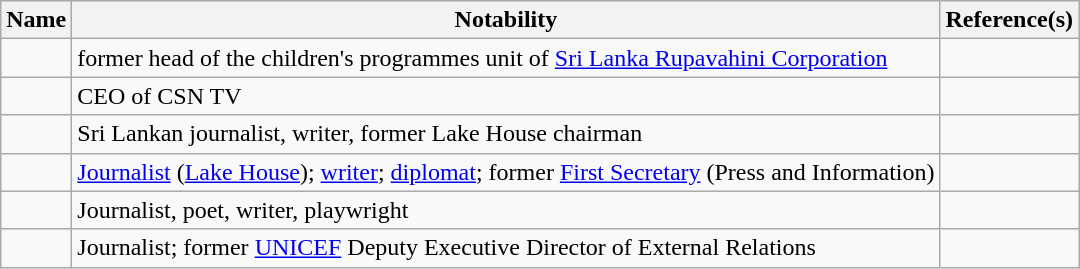<table class="wikitable sortable">
<tr>
<th>Name</th>
<th class="unsortable">Notability</th>
<th class="unsortable">Reference(s)</th>
</tr>
<tr>
<td></td>
<td>former head of the children's programmes unit of <a href='#'>Sri Lanka Rupavahini Corporation</a></td>
<td></td>
</tr>
<tr>
<td></td>
<td>CEO of CSN TV</td>
<td></td>
</tr>
<tr>
<td></td>
<td>Sri Lankan journalist, writer, former Lake House chairman</td>
<td></td>
</tr>
<tr>
<td></td>
<td><a href='#'>Journalist</a> (<a href='#'>Lake House</a>); <a href='#'>writer</a>; <a href='#'>diplomat</a>; former <a href='#'>First Secretary</a> (Press and Information)</td>
<td></td>
</tr>
<tr>
<td></td>
<td>Journalist, poet, writer, playwright</td>
<td></td>
</tr>
<tr>
<td></td>
<td>Journalist; former <a href='#'>UNICEF</a> Deputy Executive Director of External Relations</td>
<td></td>
</tr>
</table>
